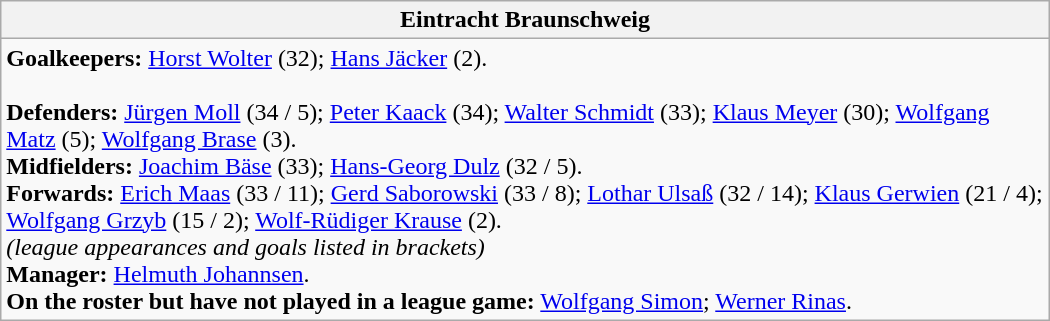<table class="wikitable" style="width:700px">
<tr>
<th>Eintracht Braunschweig</th>
</tr>
<tr>
<td><strong>Goalkeepers:</strong> <a href='#'>Horst Wolter</a> (32); <a href='#'>Hans Jäcker</a> (2).<br><br><strong>Defenders:</strong> <a href='#'>Jürgen Moll</a> (34 / 5); <a href='#'>Peter Kaack</a> (34); <a href='#'>Walter Schmidt</a> (33); <a href='#'>Klaus Meyer</a> (30); <a href='#'>Wolfgang Matz</a> (5); <a href='#'>Wolfgang Brase</a> (3).<br>
<strong>Midfielders:</strong> <a href='#'>Joachim Bäse</a> (33); <a href='#'>Hans-Georg Dulz</a> (32 / 5).<br>
<strong>Forwards:</strong> <a href='#'>Erich Maas</a> (33 / 11); <a href='#'>Gerd Saborowski</a> (33 / 8); <a href='#'>Lothar Ulsaß</a> (32 / 14); <a href='#'>Klaus Gerwien</a> (21 / 4); <a href='#'>Wolfgang Grzyb</a> (15 / 2); <a href='#'>Wolf-Rüdiger Krause</a> (2).
<br><em>(league appearances and goals listed in brackets)</em><br><strong>Manager:</strong> <a href='#'>Helmuth Johannsen</a>.<br><strong>On the roster but have not played in a league game:</strong> <a href='#'>Wolfgang Simon</a>; <a href='#'>Werner Rinas</a>.</td>
</tr>
</table>
